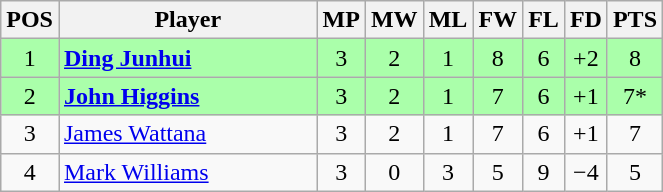<table class="wikitable" style="text-align: center;">
<tr>
<th width=20>POS</th>
<th width=165>Player</th>
<th width=20>MP</th>
<th width=20>MW</th>
<th width=20>ML</th>
<th width=20>FW</th>
<th width=20>FL</th>
<th width=20>FD</th>
<th width=20>PTS</th>
</tr>
<tr style="background:#aaffaa;">
<td>1</td>
<td style="text-align:left;"> <strong><a href='#'>Ding Junhui</a></strong></td>
<td>3</td>
<td>2</td>
<td>1</td>
<td>8</td>
<td>6</td>
<td>+2</td>
<td>8</td>
</tr>
<tr style="background:#aaffaa;">
<td>2</td>
<td style="text-align:left;"> <strong><a href='#'>John Higgins</a></strong></td>
<td>3</td>
<td>2</td>
<td>1</td>
<td>7</td>
<td>6</td>
<td>+1</td>
<td>7*</td>
</tr>
<tr>
<td>3</td>
<td style="text-align:left;"> <a href='#'>James Wattana</a></td>
<td>3</td>
<td>2</td>
<td>1</td>
<td>7</td>
<td>6</td>
<td>+1</td>
<td>7</td>
</tr>
<tr>
<td>4</td>
<td style="text-align:left;"> <a href='#'>Mark Williams</a></td>
<td>3</td>
<td>0</td>
<td>3</td>
<td>5</td>
<td>9</td>
<td>−4</td>
<td>5</td>
</tr>
</table>
